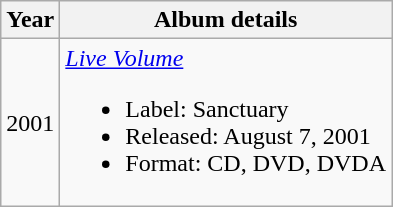<table class="wikitable">
<tr>
<th>Year</th>
<th>Album details</th>
</tr>
<tr>
<td>2001</td>
<td><em><a href='#'>Live Volume</a></em><br><ul><li>Label: Sanctuary</li><li>Released: August 7, 2001</li><li>Format: CD, DVD, DVDA</li></ul></td>
</tr>
</table>
